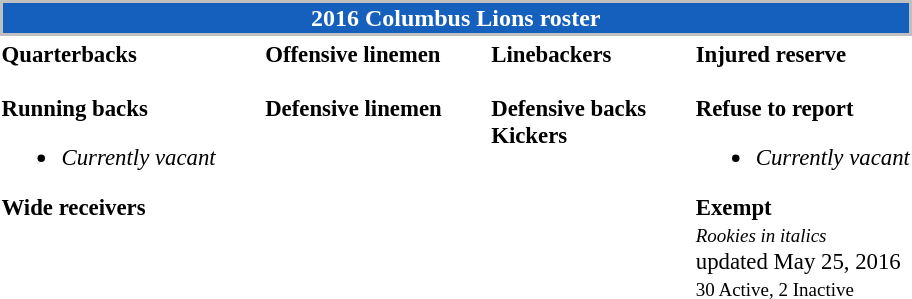<table class="toccolours" style="text-align: left;">
<tr>
<th colspan="7" style="background-color:#1560BD; border:2px  solid silver; color:white; text-align:center;"><strong>2016 Columbus Lions roster</strong></th>
</tr>
<tr>
<td style="font-size: 95%;vertical-align:top;"><strong>Quarterbacks</strong><br>

<br><strong>Running backs</strong><ul><li><em>Currently vacant</em></li></ul><strong>Wide receivers</strong>






</td>
<td style="width: 25px;"></td>
<td style="font-size: 95%;vertical-align:top;"><strong>Offensive linemen</strong><br>



<br><strong>Defensive linemen</strong>




</td>
<td style="width: 25px;"></td>
<td style="font-size: 95%;vertical-align:top;"><strong>Linebackers</strong><br>

<br><strong>Defensive backs</strong>





<br><strong>Kickers</strong>
</td>
<td style="width: 25px;"></td>
<td style="font-size: 95%;vertical-align:top;"><strong>Injured reserve</strong><br><br><strong>Refuse to report</strong><ul><li><em>Currently vacant</em></li></ul><strong>Exempt</strong>
<br><small><em>Rookies in italics</em></small><br>
 updated May 25, 2016<br>
<small>30 Active, 2 Inactive</small></td>
</tr>
<tr>
</tr>
</table>
